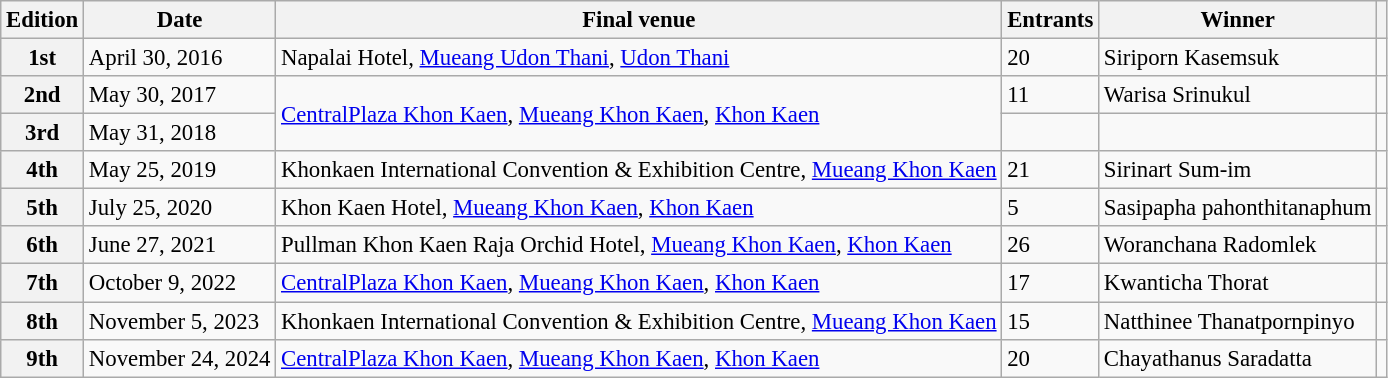<table class="wikitable defaultcenter col2left col3left col5left" style="font-size:95%;">
<tr>
<th>Edition</th>
<th>Date</th>
<th>Final venue</th>
<th>Entrants</th>
<th>Winner</th>
<th></th>
</tr>
<tr>
<th>1st</th>
<td>April 30, 2016</td>
<td>Napalai Hotel, <a href='#'>Mueang Udon Thani</a>, <a href='#'>Udon Thani</a></td>
<td>20</td>
<td>Siriporn Kasemsuk</td>
<td></td>
</tr>
<tr>
<th>2nd</th>
<td>May 30, 2017</td>
<td rowspan=2><a href='#'>CentralPlaza Khon Kaen</a>, <a href='#'>Mueang Khon Kaen</a>, <a href='#'>Khon Kaen</a></td>
<td>11</td>
<td>Warisa Srinukul</td>
<td></td>
</tr>
<tr>
<th>3rd</th>
<td>May 31, 2018</td>
<td></td>
<td></td>
<td></td>
</tr>
<tr>
<th>4th</th>
<td>May 25, 2019</td>
<td>Khonkaen International Convention & Exhibition Centre, <a href='#'>Mueang Khon Kaen</a></td>
<td>21</td>
<td>Sirinart Sum-im</td>
<td></td>
</tr>
<tr>
<th>5th</th>
<td>July 25, 2020</td>
<td>Khon Kaen Hotel, <a href='#'>Mueang Khon Kaen</a>, <a href='#'>Khon Kaen</a></td>
<td>5</td>
<td>Sasipapha pahonthitanaphum</td>
<td></td>
</tr>
<tr>
<th>6th</th>
<td>June 27, 2021</td>
<td>Pullman Khon Kaen Raja Orchid Hotel, <a href='#'>Mueang Khon Kaen</a>, <a href='#'>Khon Kaen</a></td>
<td>26</td>
<td>Woranchana Radomlek</td>
<td></td>
</tr>
<tr>
<th>7th</th>
<td>October 9, 2022</td>
<td><a href='#'>CentralPlaza Khon Kaen</a>, <a href='#'>Mueang Khon Kaen</a>, <a href='#'>Khon Kaen</a></td>
<td>17</td>
<td>Kwanticha Thorat</td>
<td></td>
</tr>
<tr>
<th>8th</th>
<td>November 5, 2023</td>
<td>Khonkaen International Convention & Exhibition Centre, <a href='#'>Mueang Khon Kaen</a></td>
<td>15</td>
<td>Natthinee Thanatpornpinyo</td>
<td></td>
</tr>
<tr>
<th>9th</th>
<td>November 24, 2024</td>
<td><a href='#'>CentralPlaza Khon Kaen</a>, <a href='#'>Mueang Khon Kaen</a>, <a href='#'>Khon Kaen</a></td>
<td>20</td>
<td>Chayathanus Saradatta</td>
<td></td>
</tr>
</table>
